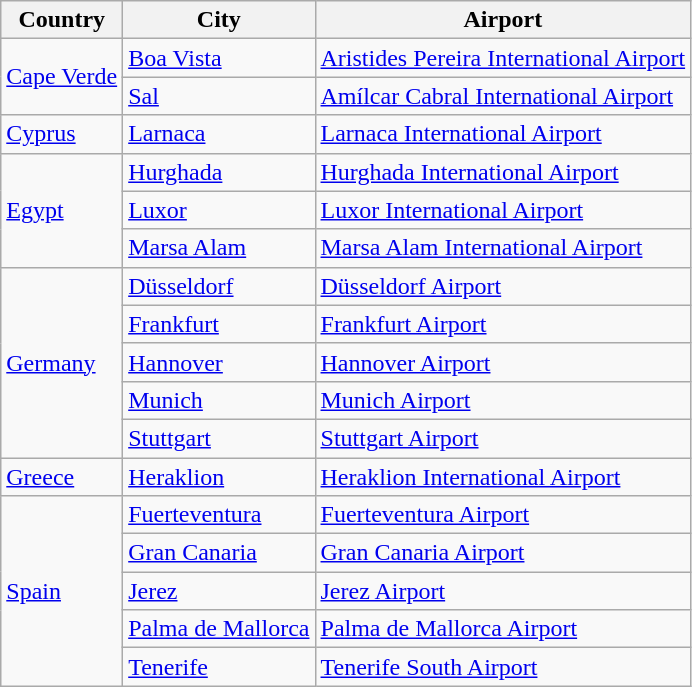<table class="wikitable sortable">
<tr>
<th>Country</th>
<th>City</th>
<th>Airport</th>
</tr>
<tr>
<td rowspan="2"><a href='#'>Cape Verde</a></td>
<td><a href='#'>Boa Vista</a></td>
<td><a href='#'>Aristides Pereira International Airport</a></td>
</tr>
<tr>
<td><a href='#'>Sal</a></td>
<td><a href='#'>Amílcar Cabral International Airport</a></td>
</tr>
<tr>
<td><a href='#'>Cyprus</a></td>
<td><a href='#'>Larnaca</a></td>
<td><a href='#'>Larnaca International Airport</a></td>
</tr>
<tr>
<td rowspan="3"><a href='#'>Egypt</a></td>
<td><a href='#'>Hurghada</a></td>
<td><a href='#'>Hurghada International Airport</a></td>
</tr>
<tr>
<td><a href='#'>Luxor</a></td>
<td><a href='#'>Luxor International Airport</a></td>
</tr>
<tr>
<td><a href='#'>Marsa Alam</a></td>
<td><a href='#'>Marsa Alam International Airport</a></td>
</tr>
<tr>
<td rowspan="5"><a href='#'>Germany</a></td>
<td><a href='#'>Düsseldorf</a></td>
<td><a href='#'>Düsseldorf Airport</a></td>
</tr>
<tr>
<td><a href='#'>Frankfurt</a></td>
<td><a href='#'>Frankfurt Airport</a></td>
</tr>
<tr>
<td><a href='#'>Hannover</a></td>
<td><a href='#'>Hannover Airport</a></td>
</tr>
<tr>
<td><a href='#'>Munich</a></td>
<td><a href='#'>Munich Airport</a></td>
</tr>
<tr>
<td><a href='#'>Stuttgart</a></td>
<td><a href='#'>Stuttgart Airport</a></td>
</tr>
<tr>
<td><a href='#'>Greece</a></td>
<td><a href='#'>Heraklion</a></td>
<td><a href='#'>Heraklion International Airport</a></td>
</tr>
<tr>
<td rowspan="5"><a href='#'>Spain</a></td>
<td><a href='#'>Fuerteventura</a></td>
<td><a href='#'>Fuerteventura Airport</a></td>
</tr>
<tr>
<td><a href='#'>Gran Canaria</a></td>
<td><a href='#'>Gran Canaria Airport</a></td>
</tr>
<tr>
<td><a href='#'>Jerez</a></td>
<td><a href='#'>Jerez Airport</a></td>
</tr>
<tr>
<td><a href='#'>Palma de Mallorca</a></td>
<td><a href='#'>Palma de Mallorca Airport</a></td>
</tr>
<tr>
<td><a href='#'>Tenerife</a></td>
<td><a href='#'>Tenerife South Airport</a></td>
</tr>
</table>
